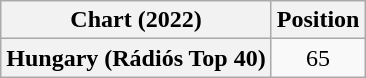<table class="wikitable plainrowheaders" style="text-align:center">
<tr>
<th scope="col">Chart (2022)</th>
<th scope="col">Position</th>
</tr>
<tr>
<th scope="row">Hungary (Rádiós Top 40)</th>
<td>65</td>
</tr>
</table>
